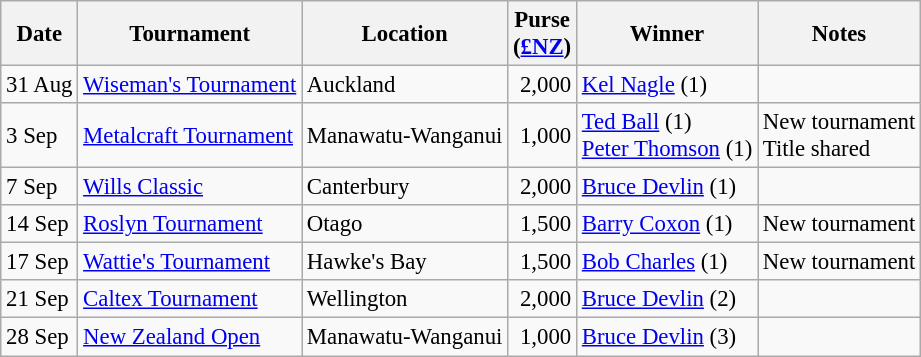<table class="wikitable" style="font-size:95%">
<tr>
<th>Date</th>
<th>Tournament</th>
<th>Location</th>
<th>Purse<br>(<a href='#'>£NZ</a>)</th>
<th>Winner</th>
<th>Notes</th>
</tr>
<tr>
<td>31 Aug</td>
<td><a href='#'>Wiseman's Tournament</a></td>
<td>Auckland</td>
<td align=right>2,000</td>
<td> <a href='#'>Kel Nagle</a> (1)</td>
<td></td>
</tr>
<tr>
<td>3 Sep</td>
<td><a href='#'>Metalcraft Tournament</a></td>
<td>Manawatu-Wanganui</td>
<td align=right>1,000</td>
<td> <a href='#'>Ted Ball</a> (1)<br> <a href='#'>Peter Thomson</a> (1)</td>
<td>New tournament<br>Title shared</td>
</tr>
<tr>
<td>7 Sep</td>
<td><a href='#'>Wills Classic</a></td>
<td>Canterbury</td>
<td align=right>2,000</td>
<td> <a href='#'>Bruce Devlin</a> (1)</td>
<td></td>
</tr>
<tr>
<td>14 Sep</td>
<td><a href='#'>Roslyn Tournament</a></td>
<td>Otago</td>
<td align=right>1,500</td>
<td> <a href='#'>Barry Coxon</a> (1)</td>
<td>New tournament</td>
</tr>
<tr>
<td>17 Sep</td>
<td><a href='#'>Wattie's Tournament</a></td>
<td>Hawke's Bay</td>
<td align=right>1,500</td>
<td> <a href='#'>Bob Charles</a> (1)</td>
<td>New tournament</td>
</tr>
<tr>
<td>21 Sep</td>
<td><a href='#'>Caltex Tournament</a></td>
<td>Wellington</td>
<td align=right>2,000</td>
<td> <a href='#'>Bruce Devlin</a> (2)</td>
<td></td>
</tr>
<tr>
<td>28 Sep</td>
<td><a href='#'>New Zealand Open</a></td>
<td>Manawatu-Wanganui</td>
<td align=right>1,000</td>
<td> <a href='#'>Bruce Devlin</a> (3)</td>
<td></td>
</tr>
</table>
